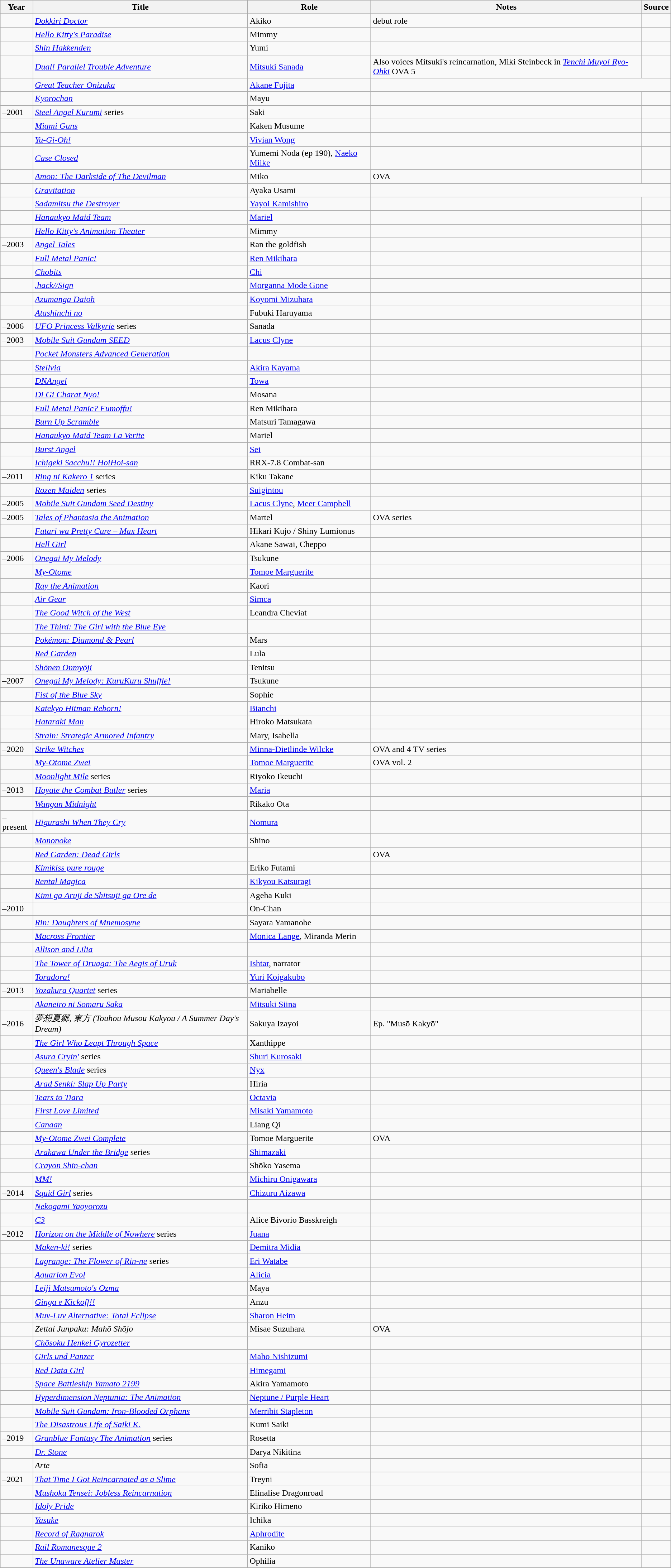<table class="wikitable sortable">
<tr>
<th scope="col">Year</th>
<th scope="col">Title</th>
<th scope="col">Role</th>
<th scope="col" class="unsortable">Notes</th>
<th scope="col" class="unsortable">Source</th>
</tr>
<tr>
<td></td>
<td><em><a href='#'>Dokkiri Doctor</a></em></td>
<td>Akiko</td>
<td>debut role</td>
<td></td>
</tr>
<tr>
<td></td>
<td><em><a href='#'>Hello Kitty's Paradise</a></em></td>
<td>Mimmy</td>
<td></td>
<td></td>
</tr>
<tr>
<td></td>
<td><em><a href='#'>Shin Hakkenden</a></em></td>
<td>Yumi</td>
<td></td>
<td></td>
</tr>
<tr>
<td></td>
<td><em><a href='#'>Dual! Parallel Trouble Adventure</a></em></td>
<td><a href='#'>Mitsuki Sanada</a></td>
<td>Also voices Mitsuki's reincarnation, Miki Steinbeck in <em><a href='#'>Tenchi Muyo! Ryo-Ohki</a></em> OVA 5</td>
<td></td>
</tr>
<tr>
<td></td>
<td><em><a href='#'>Great Teacher Onizuka</a></em></td>
<td><a href='#'>Akane Fujita</a></td>
</tr>
<tr>
<td></td>
<td><em><a href='#'>Kyorochan</a></em></td>
<td>Mayu</td>
<td></td>
<td></td>
</tr>
<tr>
<td>–2001</td>
<td><em><a href='#'>Steel Angel Kurumi</a></em> series</td>
<td>Saki</td>
<td></td>
<td></td>
</tr>
<tr>
<td></td>
<td><em><a href='#'>Miami Guns</a></em></td>
<td>Kaken Musume</td>
<td></td>
<td></td>
</tr>
<tr>
<td></td>
<td><em><a href='#'>Yu-Gi-Oh!</a></em></td>
<td><a href='#'>Vivian Wong</a></td>
<td></td>
<td></td>
</tr>
<tr>
<td></td>
<td><em><a href='#'>Case Closed</a></em></td>
<td>Yumemi Noda (ep 190), <a href='#'>Naeko Miike</a> </td>
<td></td>
<td></td>
</tr>
<tr>
<td></td>
<td><em><a href='#'>Amon: The Darkside of The Devilman</a></em></td>
<td>Miko</td>
<td>OVA</td>
<td></td>
</tr>
<tr>
<td></td>
<td><em><a href='#'>Gravitation</a></em></td>
<td>Ayaka Usami</td>
</tr>
<tr>
<td></td>
<td><em><a href='#'>Sadamitsu the Destroyer</a></em></td>
<td><a href='#'>Yayoi Kamishiro</a></td>
<td></td>
<td></td>
</tr>
<tr>
<td></td>
<td><em><a href='#'>Hanaukyo Maid Team</a></em></td>
<td><a href='#'>Mariel</a></td>
<td></td>
<td></td>
</tr>
<tr>
<td></td>
<td><em><a href='#'>Hello Kitty's Animation Theater</a></em></td>
<td>Mimmy</td>
<td></td>
<td></td>
</tr>
<tr>
<td>–2003</td>
<td><em><a href='#'>Angel Tales</a></em></td>
<td>Ran the goldfish</td>
<td></td>
<td></td>
</tr>
<tr>
<td></td>
<td><em><a href='#'>Full Metal Panic!</a></em></td>
<td><a href='#'>Ren Mikihara</a></td>
<td></td>
<td></td>
</tr>
<tr>
<td></td>
<td><em><a href='#'>Chobits</a></em></td>
<td><a href='#'>Chi</a></td>
<td></td>
<td></td>
</tr>
<tr>
<td></td>
<td><em><a href='#'>.hack//Sign</a></em></td>
<td><a href='#'>Morganna Mode Gone</a></td>
<td></td>
<td></td>
</tr>
<tr>
<td></td>
<td><em><a href='#'>Azumanga Daioh</a></em></td>
<td><a href='#'>Koyomi Mizuhara</a></td>
<td></td>
<td></td>
</tr>
<tr>
<td></td>
<td><em><a href='#'>Atashinchi no</a></em></td>
<td>Fubuki Haruyama</td>
<td></td>
<td></td>
</tr>
<tr>
<td>–2006</td>
<td><em><a href='#'>UFO Princess Valkyrie</a></em> series</td>
<td>Sanada</td>
<td></td>
<td></td>
</tr>
<tr>
<td>–2003</td>
<td><em><a href='#'>Mobile Suit Gundam SEED</a></em></td>
<td><a href='#'>Lacus Clyne</a></td>
<td></td>
<td></td>
</tr>
<tr>
<td></td>
<td><em><a href='#'>Pocket Monsters Advanced Generation</a></em></td>
<td></td>
<td></td>
<td></td>
</tr>
<tr>
<td></td>
<td><em><a href='#'>Stellvia</a></em></td>
<td><a href='#'>Akira Kayama</a></td>
<td></td>
<td></td>
</tr>
<tr>
<td></td>
<td><em><a href='#'>DNAngel</a></em></td>
<td><a href='#'>Towa</a></td>
<td></td>
<td></td>
</tr>
<tr>
<td></td>
<td><em><a href='#'>Di Gi Charat Nyo!</a></em></td>
<td>Mosana</td>
<td></td>
<td></td>
</tr>
<tr>
<td></td>
<td><em><a href='#'>Full Metal Panic? Fumoffu!</a></em></td>
<td>Ren Mikihara</td>
<td></td>
<td></td>
</tr>
<tr>
<td></td>
<td><em><a href='#'>Burn Up Scramble</a></em></td>
<td>Matsuri Tamagawa</td>
<td></td>
<td></td>
</tr>
<tr>
<td></td>
<td><em><a href='#'>Hanaukyo Maid Team La Verite</a></em></td>
<td>Mariel</td>
<td></td>
<td></td>
</tr>
<tr>
<td></td>
<td><em><a href='#'>Burst Angel</a></em></td>
<td><a href='#'>Sei</a></td>
<td></td>
<td></td>
</tr>
<tr>
<td></td>
<td><em><a href='#'>Ichigeki Sacchu!! HoiHoi-san</a></em></td>
<td>RRX-7.8 Combat-san</td>
<td></td>
<td></td>
</tr>
<tr>
<td>–2011</td>
<td><em><a href='#'>Ring ni Kakero 1</a></em> series</td>
<td>Kiku Takane</td>
<td></td>
<td></td>
</tr>
<tr>
<td></td>
<td><em><a href='#'>Rozen Maiden</a></em> series</td>
<td><a href='#'>Suigintou</a></td>
<td></td>
<td></td>
</tr>
<tr>
<td>–2005</td>
<td><em><a href='#'>Mobile Suit Gundam Seed Destiny</a></em></td>
<td><a href='#'>Lacus Clyne</a>, <a href='#'>Meer Campbell</a></td>
<td></td>
<td></td>
</tr>
<tr>
<td>–2005</td>
<td><em><a href='#'>Tales of Phantasia the Animation</a></em></td>
<td>Martel</td>
<td>OVA series</td>
<td></td>
</tr>
<tr>
<td></td>
<td><em><a href='#'>Futari wa Pretty Cure – Max Heart</a></em></td>
<td>Hikari Kujo / Shiny Lumionus</td>
<td></td>
<td></td>
</tr>
<tr>
<td></td>
<td><em><a href='#'>Hell Girl</a></em></td>
<td>Akane Sawai, Cheppo</td>
<td></td>
</tr>
<tr>
<td>–2006</td>
<td><em><a href='#'>Onegai My Melody</a></em></td>
<td>Tsukune</td>
<td></td>
<td></td>
</tr>
<tr>
<td></td>
<td><em><a href='#'>My-Otome</a></em></td>
<td><a href='#'>Tomoe Marguerite</a></td>
<td></td>
<td></td>
</tr>
<tr>
<td></td>
<td><em><a href='#'>Ray the Animation</a></em></td>
<td>Kaori</td>
<td></td>
<td></td>
</tr>
<tr>
<td></td>
<td><em><a href='#'>Air Gear</a></em></td>
<td><a href='#'>Simca</a></td>
<td></td>
<td></td>
</tr>
<tr>
<td></td>
<td><em><a href='#'>The Good Witch of the West</a></em></td>
<td>Leandra Cheviat</td>
<td></td>
<td></td>
</tr>
<tr>
<td></td>
<td><em><a href='#'>The Third: The Girl with the Blue Eye</a></em></td>
<td></td>
<td></td>
<td></td>
</tr>
<tr>
<td></td>
<td><em><a href='#'>Pokémon: Diamond & Pearl</a></em></td>
<td>Mars</td>
<td></td>
<td></td>
</tr>
<tr>
<td></td>
<td><em><a href='#'>Red Garden</a></em></td>
<td>Lula</td>
<td></td>
<td></td>
</tr>
<tr>
<td></td>
<td><em><a href='#'>Shōnen Onmyōji</a></em></td>
<td>Tenitsu</td>
<td></td>
<td></td>
</tr>
<tr>
<td>–2007</td>
<td><em><a href='#'>Onegai My Melody: KuruKuru Shuffle!</a></em></td>
<td>Tsukune</td>
<td></td>
<td></td>
</tr>
<tr>
<td></td>
<td><em><a href='#'>Fist of the Blue Sky</a></em></td>
<td>Sophie</td>
<td></td>
<td></td>
</tr>
<tr>
<td></td>
<td><em><a href='#'>Katekyo Hitman Reborn!</a></em></td>
<td><a href='#'>Bianchi</a></td>
<td></td>
<td></td>
</tr>
<tr>
<td></td>
<td><em><a href='#'>Hataraki Man</a></em></td>
<td>Hiroko Matsukata</td>
<td></td>
<td></td>
</tr>
<tr>
<td></td>
<td><em><a href='#'>Strain: Strategic Armored Infantry</a></em></td>
<td>Mary, Isabella</td>
<td></td>
<td></td>
</tr>
<tr>
<td>–2020</td>
<td><em><a href='#'>Strike Witches</a></em></td>
<td><a href='#'>Minna-Dietlinde Wilcke</a></td>
<td>OVA and 4 TV series</td>
<td></td>
</tr>
<tr>
<td></td>
<td><em><a href='#'>My-Otome Zwei</a></em></td>
<td><a href='#'>Tomoe Marguerite</a></td>
<td>OVA vol. 2</td>
<td></td>
</tr>
<tr>
<td></td>
<td><em><a href='#'>Moonlight Mile</a></em> series</td>
<td>Riyoko Ikeuchi</td>
<td></td>
<td></td>
</tr>
<tr>
<td>–2013</td>
<td><em><a href='#'>Hayate the Combat Butler</a></em> series</td>
<td><a href='#'>Maria</a></td>
<td></td>
<td></td>
</tr>
<tr>
<td></td>
<td><em><a href='#'>Wangan Midnight</a></em></td>
<td>Rikako Ota</td>
<td></td>
<td></td>
</tr>
<tr>
<td>–present</td>
<td><em><a href='#'>Higurashi When They Cry</a></em></td>
<td><a href='#'>Nomura</a></td>
<td></td>
<td></td>
</tr>
<tr>
<td></td>
<td><em><a href='#'>Mononoke</a></em></td>
<td>Shino</td>
<td></td>
<td></td>
</tr>
<tr>
<td></td>
<td><em><a href='#'>Red Garden: Dead Girls</a></em></td>
<td></td>
<td>OVA</td>
<td></td>
</tr>
<tr>
<td></td>
<td><em><a href='#'>Kimikiss pure rouge</a></em></td>
<td>Eriko Futami</td>
<td></td>
<td></td>
</tr>
<tr>
<td></td>
<td><em><a href='#'>Rental Magica</a></em></td>
<td><a href='#'>Kikyou Katsuragi</a></td>
<td></td>
<td></td>
</tr>
<tr>
<td></td>
<td><em><a href='#'>Kimi ga Aruji de Shitsuji ga Ore de</a></em></td>
<td>Ageha Kuki</td>
<td></td>
<td></td>
</tr>
<tr>
<td>–2010</td>
<td></td>
<td>On-Chan</td>
<td></td>
<td></td>
</tr>
<tr>
<td></td>
<td><em><a href='#'>Rin: Daughters of Mnemosyne</a></em></td>
<td>Sayara Yamanobe</td>
<td></td>
<td></td>
</tr>
<tr>
<td></td>
<td><em><a href='#'>Macross Frontier</a></em></td>
<td><a href='#'>Monica Lange</a>, Miranda Merin</td>
<td></td>
<td></td>
</tr>
<tr>
<td></td>
<td><em><a href='#'>Allison and Lilia</a></em></td>
<td></td>
<td></td>
<td></td>
</tr>
<tr>
<td></td>
<td><em><a href='#'>The Tower of Druaga: The Aegis of Uruk</a></em></td>
<td><a href='#'>Ishtar</a>, narrator</td>
<td></td>
<td></td>
</tr>
<tr>
<td></td>
<td><em><a href='#'>Toradora!</a></em></td>
<td><a href='#'>Yuri Koigakubo</a></td>
<td></td>
<td></td>
</tr>
<tr>
<td>–2013</td>
<td><em><a href='#'>Yozakura Quartet</a></em> series</td>
<td>Mariabelle</td>
<td></td>
<td></td>
</tr>
<tr>
<td></td>
<td><em><a href='#'>Akaneiro ni Somaru Saka</a></em></td>
<td><a href='#'>Mitsuki Siina</a></td>
<td></td>
<td></td>
</tr>
<tr>
<td>–2016</td>
<td><em>夢想夏郷, 東方 (Touhou Musou Kakyou / A Summer Day's Dream)</em></td>
<td>Sakuya Izayoi</td>
<td>Ep. "Musō Kakyō"</td>
<td></td>
</tr>
<tr>
<td></td>
<td><em><a href='#'>The Girl Who Leapt Through Space</a></em></td>
<td>Xanthippe</td>
<td></td>
<td></td>
</tr>
<tr>
<td></td>
<td><em><a href='#'>Asura Cryin'</a></em> series</td>
<td><a href='#'>Shuri Kurosaki</a></td>
<td></td>
<td></td>
</tr>
<tr>
<td></td>
<td><em><a href='#'>Queen's Blade</a></em> series</td>
<td><a href='#'>Nyx</a></td>
<td></td>
<td></td>
</tr>
<tr>
<td></td>
<td><em><a href='#'>Arad Senki: Slap Up Party</a></em></td>
<td>Hiria</td>
<td></td>
<td></td>
</tr>
<tr>
<td></td>
<td><em><a href='#'>Tears to Tiara</a></em></td>
<td><a href='#'>Octavia</a></td>
<td></td>
<td></td>
</tr>
<tr>
<td></td>
<td><em><a href='#'>First Love Limited</a></em></td>
<td><a href='#'>Misaki Yamamoto</a></td>
<td></td>
<td></td>
</tr>
<tr>
<td></td>
<td><em><a href='#'>Canaan</a></em></td>
<td>Liang Qi</td>
<td></td>
<td></td>
</tr>
<tr>
<td></td>
<td><em><a href='#'>My-Otome Zwei Complete</a></em></td>
<td>Tomoe Marguerite</td>
<td>OVA</td>
<td></td>
</tr>
<tr>
<td></td>
<td><em><a href='#'>Arakawa Under the Bridge</a></em> series</td>
<td><a href='#'>Shimazaki</a></td>
<td></td>
<td></td>
</tr>
<tr>
<td></td>
<td><em><a href='#'>Crayon Shin-chan</a></em></td>
<td>Shōko Yasema</td>
<td></td>
<td></td>
</tr>
<tr>
<td></td>
<td><em><a href='#'>MM!</a></em></td>
<td><a href='#'>Michiru Onigawara</a></td>
<td></td>
<td></td>
</tr>
<tr>
<td>–2014</td>
<td><em><a href='#'>Squid Girl</a></em> series</td>
<td><a href='#'>Chizuru Aizawa</a></td>
<td></td>
<td></td>
</tr>
<tr>
<td></td>
<td><em><a href='#'>Nekogami Yaoyorozu</a></em></td>
<td></td>
<td></td>
<td></td>
</tr>
<tr>
<td></td>
<td><em><a href='#'>C3</a></em></td>
<td>Alice Bivorio Basskreigh</td>
<td></td>
<td></td>
</tr>
<tr>
<td>–2012</td>
<td><em><a href='#'>Horizon on the Middle of Nowhere</a></em> series</td>
<td><a href='#'>Juana</a></td>
<td></td>
<td></td>
</tr>
<tr>
<td></td>
<td><em><a href='#'>Maken-ki!</a></em> series</td>
<td><a href='#'>Demitra Midia</a></td>
<td></td>
<td></td>
</tr>
<tr>
<td></td>
<td><em><a href='#'>Lagrange: The Flower of Rin-ne</a></em> series</td>
<td><a href='#'>Eri Watabe</a></td>
<td></td>
<td></td>
</tr>
<tr>
<td></td>
<td><em><a href='#'>Aquarion Evol</a></em></td>
<td><a href='#'>Alicia</a></td>
<td></td>
<td></td>
</tr>
<tr>
<td></td>
<td><em><a href='#'>Leiji Matsumoto's Ozma</a></em></td>
<td>Maya</td>
<td></td>
<td></td>
</tr>
<tr>
<td></td>
<td><em><a href='#'>Ginga e Kickoff!!</a></em></td>
<td>Anzu</td>
<td></td>
<td></td>
</tr>
<tr>
<td></td>
<td><em><a href='#'>Muv-Luv Alternative: Total Eclipse</a></em></td>
<td><a href='#'>Sharon Heim</a></td>
<td></td>
<td></td>
</tr>
<tr>
<td></td>
<td><em>Zettai Junpaku: Mahō Shōjo</em></td>
<td>Misae Suzuhara</td>
<td>OVA</td>
<td></td>
</tr>
<tr>
<td></td>
<td><em><a href='#'>Chōsoku Henkei Gyrozetter</a></em></td>
<td></td>
<td></td>
<td></td>
</tr>
<tr>
<td></td>
<td><em><a href='#'>Girls und Panzer</a></em></td>
<td><a href='#'>Maho Nishizumi</a></td>
<td></td>
<td></td>
</tr>
<tr>
<td></td>
<td><em><a href='#'>Red Data Girl</a></em></td>
<td><a href='#'>Himegami</a></td>
<td></td>
<td></td>
</tr>
<tr>
<td></td>
<td><em><a href='#'>Space Battleship Yamato 2199</a></em></td>
<td>Akira Yamamoto</td>
<td></td>
<td></td>
</tr>
<tr>
<td></td>
<td><em><a href='#'>Hyperdimension Neptunia: The Animation</a></em></td>
<td><a href='#'>Neptune / Purple Heart</a></td>
<td></td>
<td></td>
</tr>
<tr>
<td></td>
<td><em><a href='#'>Mobile Suit Gundam: Iron-Blooded Orphans</a></em></td>
<td><a href='#'>Merribit Stapleton</a></td>
<td></td>
<td></td>
</tr>
<tr>
<td></td>
<td><em><a href='#'>The Disastrous Life of Saiki K.</a></em></td>
<td>Kumi Saiki</td>
<td></td>
<td></td>
</tr>
<tr>
<td>–2019</td>
<td><em><a href='#'>Granblue Fantasy The Animation</a></em> series</td>
<td>Rosetta</td>
<td></td>
<td></td>
</tr>
<tr>
<td></td>
<td><em><a href='#'>Dr. Stone</a></em></td>
<td>Darya Nikitina</td>
<td></td>
<td></td>
</tr>
<tr>
<td></td>
<td><em>Arte</em></td>
<td>Sofia</td>
<td></td>
<td></td>
</tr>
<tr>
<td>–2021</td>
<td><em><a href='#'>That Time I Got Reincarnated as a Slime</a></em></td>
<td>Treyni</td>
<td></td>
<td></td>
</tr>
<tr>
<td></td>
<td><em><a href='#'>Mushoku Tensei: Jobless Reincarnation</a></em></td>
<td>Elinalise Dragonroad</td>
<td></td>
<td></td>
</tr>
<tr>
<td></td>
<td><em><a href='#'>Idoly Pride</a></em></td>
<td>Kiriko Himeno</td>
<td></td>
<td></td>
</tr>
<tr>
<td></td>
<td><em><a href='#'>Yasuke</a></em></td>
<td>Ichika</td>
<td></td>
<td></td>
</tr>
<tr>
<td></td>
<td><em><a href='#'>Record of Ragnarok</a></em></td>
<td><a href='#'>Aphrodite</a></td>
<td></td>
<td></td>
</tr>
<tr>
<td></td>
<td><em><a href='#'>Rail Romanesque 2</a></em></td>
<td>Kaniko</td>
<td></td>
<td></td>
</tr>
<tr>
<td></td>
<td><em><a href='#'>The Unaware Atelier Master</a></em></td>
<td>Ophilia</td>
<td></td>
<td></td>
</tr>
<tr>
</tr>
</table>
